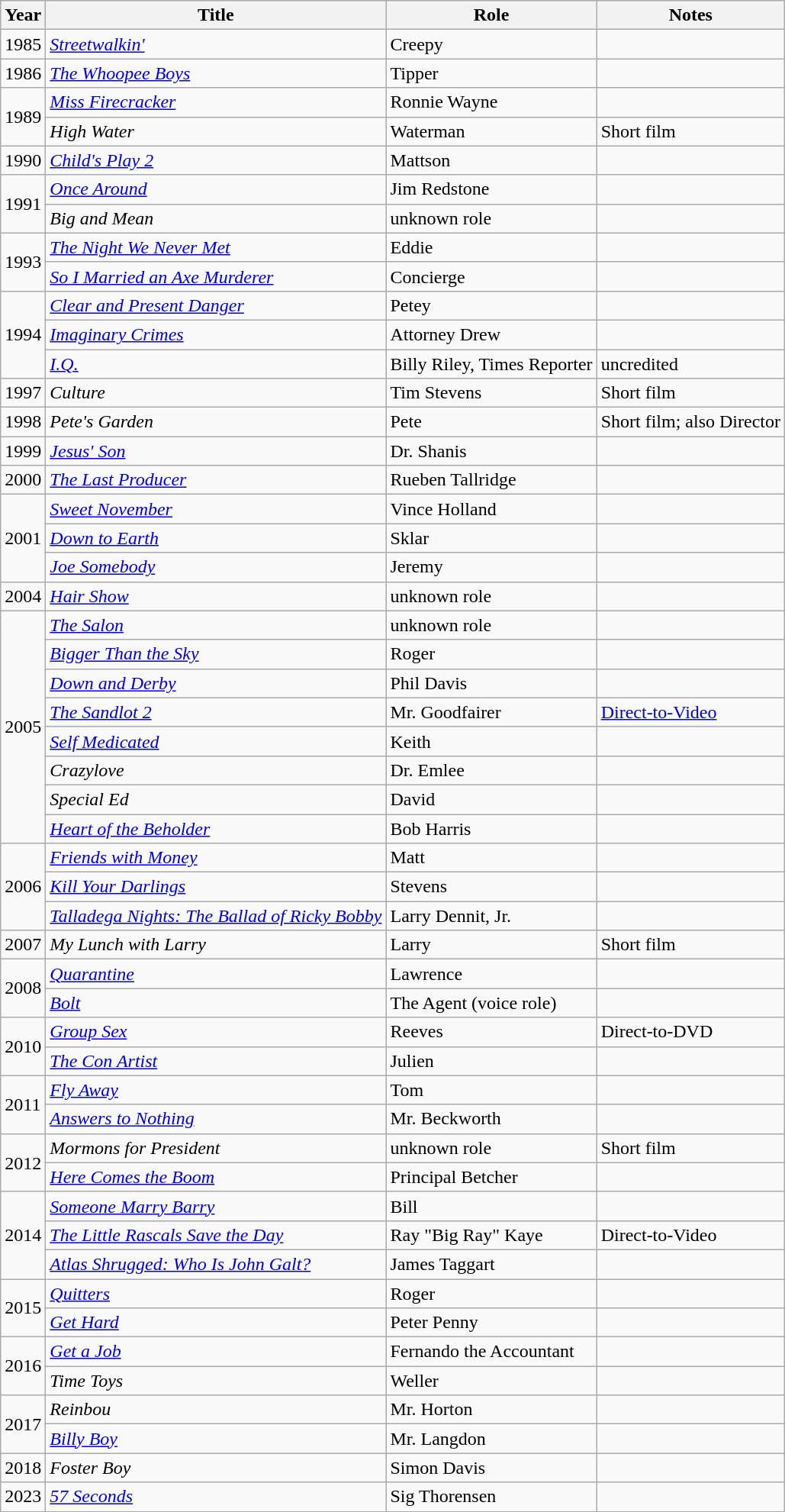<table class="wikitable sortable">
<tr>
<th>Year</th>
<th>Title</th>
<th>Role</th>
<th>Notes</th>
</tr>
<tr>
<td>1985</td>
<td><em><a href='#'>Streetwalkin'</a></em></td>
<td>Creepy</td>
<td></td>
</tr>
<tr>
<td>1986</td>
<td><em><a href='#'>The Whoopee Boys</a></em></td>
<td>Tipper</td>
<td></td>
</tr>
<tr>
<td rowspan="2">1989</td>
<td><em><a href='#'>Miss Firecracker</a></em></td>
<td>Ronnie Wayne</td>
<td></td>
</tr>
<tr>
<td><em>High Water</em></td>
<td>Waterman</td>
<td>Short film</td>
</tr>
<tr>
<td>1990</td>
<td><em><a href='#'>Child's Play 2</a></em></td>
<td>Mattson</td>
<td></td>
</tr>
<tr>
<td rowspan="2">1991</td>
<td><em><a href='#'>Once Around</a></em></td>
<td>Jim Redstone</td>
<td></td>
</tr>
<tr>
<td><em>Big and Mean</em></td>
<td>unknown role</td>
<td></td>
</tr>
<tr>
<td rowspan="2">1993</td>
<td><em><a href='#'>The Night We Never Met</a></em></td>
<td>Eddie</td>
<td></td>
</tr>
<tr>
<td><em><a href='#'>So I Married an Axe Murderer</a></em></td>
<td>Concierge</td>
<td></td>
</tr>
<tr>
<td rowspan="3">1994</td>
<td><em><a href='#'>Clear and Present Danger</a></em></td>
<td>Petey</td>
<td></td>
</tr>
<tr>
<td><em><a href='#'>Imaginary Crimes</a></em></td>
<td>Attorney Drew</td>
<td></td>
</tr>
<tr>
<td><em><a href='#'>I.Q.</a></em></td>
<td>Billy Riley, Times Reporter</td>
<td>uncredited</td>
</tr>
<tr>
<td>1997</td>
<td><em>Culture</em></td>
<td>Tim Stevens</td>
<td>Short film</td>
</tr>
<tr>
<td>1998</td>
<td><em>Pete's Garden</em></td>
<td>Pete</td>
<td>Short film; also Director</td>
</tr>
<tr>
<td>1999</td>
<td><em><a href='#'>Jesus' Son</a></em></td>
<td>Dr. Shanis</td>
<td></td>
</tr>
<tr>
<td>2000</td>
<td><em><a href='#'>The Last Producer</a></em></td>
<td>Rueben Tallridge</td>
<td></td>
</tr>
<tr>
<td rowspan="3">2001</td>
<td><em><a href='#'>Sweet November</a></em></td>
<td>Vince Holland</td>
<td></td>
</tr>
<tr>
<td><em><a href='#'>Down to Earth</a></em></td>
<td>Sklar</td>
<td></td>
</tr>
<tr>
<td><em><a href='#'>Joe Somebody</a></em></td>
<td>Jeremy</td>
<td></td>
</tr>
<tr>
<td>2004</td>
<td><em><a href='#'>Hair Show</a></em></td>
<td>unknown role</td>
<td></td>
</tr>
<tr>
<td rowspan="8">2005</td>
<td><em><a href='#'>The Salon</a></em></td>
<td>unknown role</td>
<td></td>
</tr>
<tr>
<td><em><a href='#'>Bigger Than the Sky</a></em></td>
<td>Roger</td>
<td></td>
</tr>
<tr>
<td><em><a href='#'>Down and Derby</a></em></td>
<td>Phil Davis</td>
<td></td>
</tr>
<tr>
<td><em><a href='#'>The Sandlot 2</a></em></td>
<td>Mr. Goodfairer</td>
<td><a href='#'>Direct-to-Video</a></td>
</tr>
<tr>
<td><em><a href='#'>Self Medicated</a></em></td>
<td>Keith</td>
<td></td>
</tr>
<tr>
<td><em>Crazylove</em></td>
<td>Dr. Emlee</td>
<td></td>
</tr>
<tr>
<td><em>Special Ed</em></td>
<td>David</td>
<td></td>
</tr>
<tr>
<td><em><a href='#'>Heart of the Beholder</a></em></td>
<td>Bob Harris</td>
<td></td>
</tr>
<tr>
<td rowspan="3">2006</td>
<td><em><a href='#'>Friends with Money</a></em></td>
<td>Matt</td>
<td></td>
</tr>
<tr>
<td><em><a href='#'>Kill Your Darlings</a></em></td>
<td>Stevens</td>
<td></td>
</tr>
<tr>
<td><em><a href='#'>Talladega Nights: The Ballad of Ricky Bobby</a></em></td>
<td>Larry Dennit, Jr.</td>
<td></td>
</tr>
<tr>
<td>2007</td>
<td><em>My Lunch with Larry</em></td>
<td>Larry</td>
<td>Short film</td>
</tr>
<tr>
<td rowspan="2">2008</td>
<td><em><a href='#'>Quarantine</a></em></td>
<td>Lawrence</td>
<td></td>
</tr>
<tr>
<td><em><a href='#'>Bolt</a></em></td>
<td>The Agent (voice role)</td>
<td></td>
</tr>
<tr>
<td rowspan="2">2010</td>
<td><em><a href='#'>Group Sex</a></em></td>
<td>Reeves</td>
<td>Direct-to-DVD</td>
</tr>
<tr>
<td><em><a href='#'>The Con Artist</a></em></td>
<td>Julien</td>
<td></td>
</tr>
<tr>
<td rowspan="2">2011</td>
<td><em><a href='#'>Fly Away</a></em></td>
<td>Tom</td>
<td></td>
</tr>
<tr>
<td><em><a href='#'>Answers to Nothing</a></em></td>
<td>Mr. Beckworth</td>
<td></td>
</tr>
<tr>
<td rowspan="2">2012</td>
<td><em>Mormons for President</em></td>
<td>unknown role</td>
<td>Short film</td>
</tr>
<tr>
<td><em><a href='#'>Here Comes the Boom</a></em></td>
<td>Principal Betcher</td>
<td></td>
</tr>
<tr>
<td rowspan="3">2014</td>
<td><em><a href='#'>Someone Marry Barry</a></em></td>
<td>Bill</td>
<td></td>
</tr>
<tr>
<td><em><a href='#'>The Little Rascals Save the Day</a></em></td>
<td>Ray "Big Ray" Kaye</td>
<td>Direct-to-Video</td>
</tr>
<tr>
<td><em><a href='#'>Atlas Shrugged: Who Is John Galt?</a></em></td>
<td>James Taggart</td>
<td></td>
</tr>
<tr>
<td rowspan="2">2015</td>
<td><em><a href='#'>Quitters</a></em></td>
<td>Roger</td>
<td></td>
</tr>
<tr>
<td><em><a href='#'>Get Hard</a></em></td>
<td>Peter Penny</td>
<td></td>
</tr>
<tr>
<td rowspan="2">2016</td>
<td><em><a href='#'>Get a Job</a></em></td>
<td>Fernando the Accountant</td>
<td></td>
</tr>
<tr>
<td><em>Time Toys</em></td>
<td>Weller</td>
<td></td>
</tr>
<tr>
<td rowspan="2">2017</td>
<td><em>Reinbou</em></td>
<td>Mr. Horton</td>
<td></td>
</tr>
<tr>
<td><em><a href='#'>Billy Boy</a></em></td>
<td>Mr. Langdon</td>
<td></td>
</tr>
<tr>
<td>2018</td>
<td><em>Foster Boy</em></td>
<td>Simon Davis</td>
<td></td>
</tr>
<tr>
<td>2023</td>
<td><em><a href='#'>57 Seconds</a></em></td>
<td>Sig Thorensen</td>
<td></td>
</tr>
</table>
